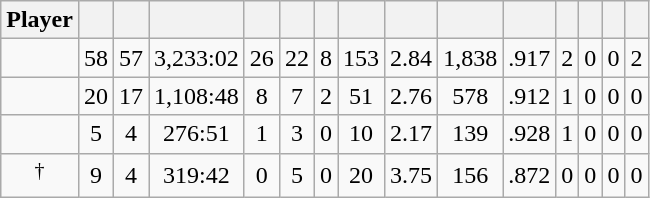<table class="wikitable sortable" style="text-align:center;">
<tr>
<th>Player</th>
<th></th>
<th></th>
<th></th>
<th></th>
<th></th>
<th></th>
<th></th>
<th></th>
<th></th>
<th></th>
<th></th>
<th></th>
<th></th>
<th></th>
</tr>
<tr>
<td></td>
<td>58</td>
<td>57</td>
<td>3,233:02</td>
<td>26</td>
<td>22</td>
<td>8</td>
<td>153</td>
<td>2.84</td>
<td>1,838</td>
<td>.917</td>
<td>2</td>
<td>0</td>
<td>0</td>
<td>2</td>
</tr>
<tr>
<td></td>
<td>20</td>
<td>17</td>
<td>1,108:48</td>
<td>8</td>
<td>7</td>
<td>2</td>
<td>51</td>
<td>2.76</td>
<td>578</td>
<td>.912</td>
<td>1</td>
<td>0</td>
<td>0</td>
<td>0</td>
</tr>
<tr>
<td></td>
<td>5</td>
<td>4</td>
<td>276:51</td>
<td>1</td>
<td>3</td>
<td>0</td>
<td>10</td>
<td>2.17</td>
<td>139</td>
<td>.928</td>
<td>1</td>
<td>0</td>
<td>0</td>
<td>0</td>
</tr>
<tr>
<td><sup>†</sup></td>
<td>9</td>
<td>4</td>
<td>319:42</td>
<td>0</td>
<td>5</td>
<td>0</td>
<td>20</td>
<td>3.75</td>
<td>156</td>
<td>.872</td>
<td>0</td>
<td>0</td>
<td>0</td>
<td>0</td>
</tr>
</table>
